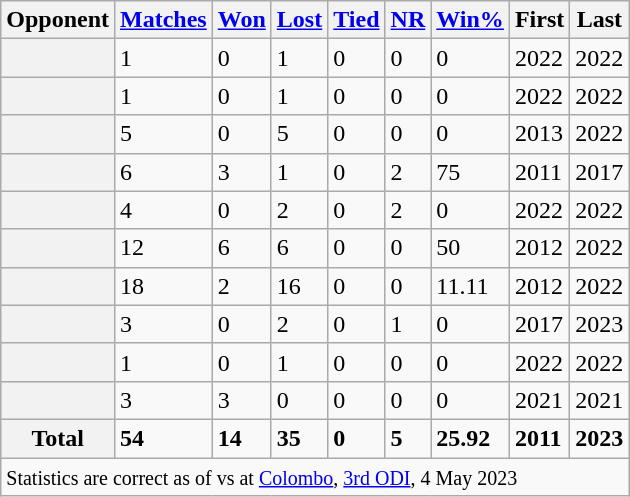<table class="wikitable plainrowheaders sortable" style="text-align:left">
<tr>
<th scope="col">Opponent</th>
<th scope="col"><a href='#'>Matches</a></th>
<th scope="col"><a href='#'>Won</a></th>
<th scope="col"><a href='#'>Lost</a></th>
<th scope="col"><a href='#'>Tied</a></th>
<th scope="col"><a href='#'>NR</a></th>
<th scope="col"><a href='#'>Win%</a></th>
<th scope="col">First</th>
<th scope="col">Last</th>
</tr>
<tr>
<th scope="row"></th>
<td>1</td>
<td>0</td>
<td>1</td>
<td>0</td>
<td>0</td>
<td>0</td>
<td>2022</td>
<td>2022</td>
</tr>
<tr>
<th scope="row"></th>
<td>1</td>
<td>0</td>
<td>1</td>
<td>0</td>
<td>0</td>
<td>0</td>
<td>2022</td>
<td>2022</td>
</tr>
<tr>
<th scope="row"></th>
<td>5</td>
<td>0</td>
<td>5</td>
<td>0</td>
<td>0</td>
<td>0</td>
<td>2013</td>
<td>2022</td>
</tr>
<tr>
<th scope="row"></th>
<td>6</td>
<td>3</td>
<td>1</td>
<td>0</td>
<td>2</td>
<td>75</td>
<td>2011</td>
<td>2017</td>
</tr>
<tr>
<th scope="row"></th>
<td>4</td>
<td>0</td>
<td>2</td>
<td>0</td>
<td>2</td>
<td>0</td>
<td>2022</td>
<td>2022</td>
</tr>
<tr>
<th scope="row"></th>
<td>12</td>
<td>6</td>
<td>6</td>
<td>0</td>
<td>0</td>
<td>50</td>
<td>2012</td>
<td>2022</td>
</tr>
<tr>
<th scope="row"></th>
<td>18</td>
<td>2</td>
<td>16</td>
<td>0</td>
<td>0</td>
<td>11.11</td>
<td>2012</td>
<td>2022</td>
</tr>
<tr>
<th scope="row"></th>
<td>3</td>
<td>0</td>
<td>2</td>
<td>0</td>
<td>1</td>
<td>0</td>
<td>2017</td>
<td>2023</td>
</tr>
<tr>
<th scope="row"></th>
<td>1</td>
<td>0</td>
<td>1</td>
<td>0</td>
<td>0</td>
<td>0</td>
<td>2022</td>
<td>2022</td>
</tr>
<tr>
<th scope="row"></th>
<td>3</td>
<td>3</td>
<td>0</td>
<td>0</td>
<td>0</td>
<td>0</td>
<td>2021</td>
<td>2021</td>
</tr>
<tr class="sortbottom">
<th scope="row" style="text-align:center"><strong>Total</strong></th>
<td><strong>54</strong></td>
<td><strong>14</strong></td>
<td><strong>35</strong></td>
<td><strong>0</strong></td>
<td><strong>5</strong></td>
<td><strong>25.92</strong></td>
<td><strong>2011</strong></td>
<td><strong>2023</strong></td>
</tr>
<tr>
<td colspan="9"><small>Statistics are correct as of  vs  at <a href='#'>Colombo</a>, <a href='#'>3rd ODI</a>, 4 May 2023</small></td>
</tr>
</table>
